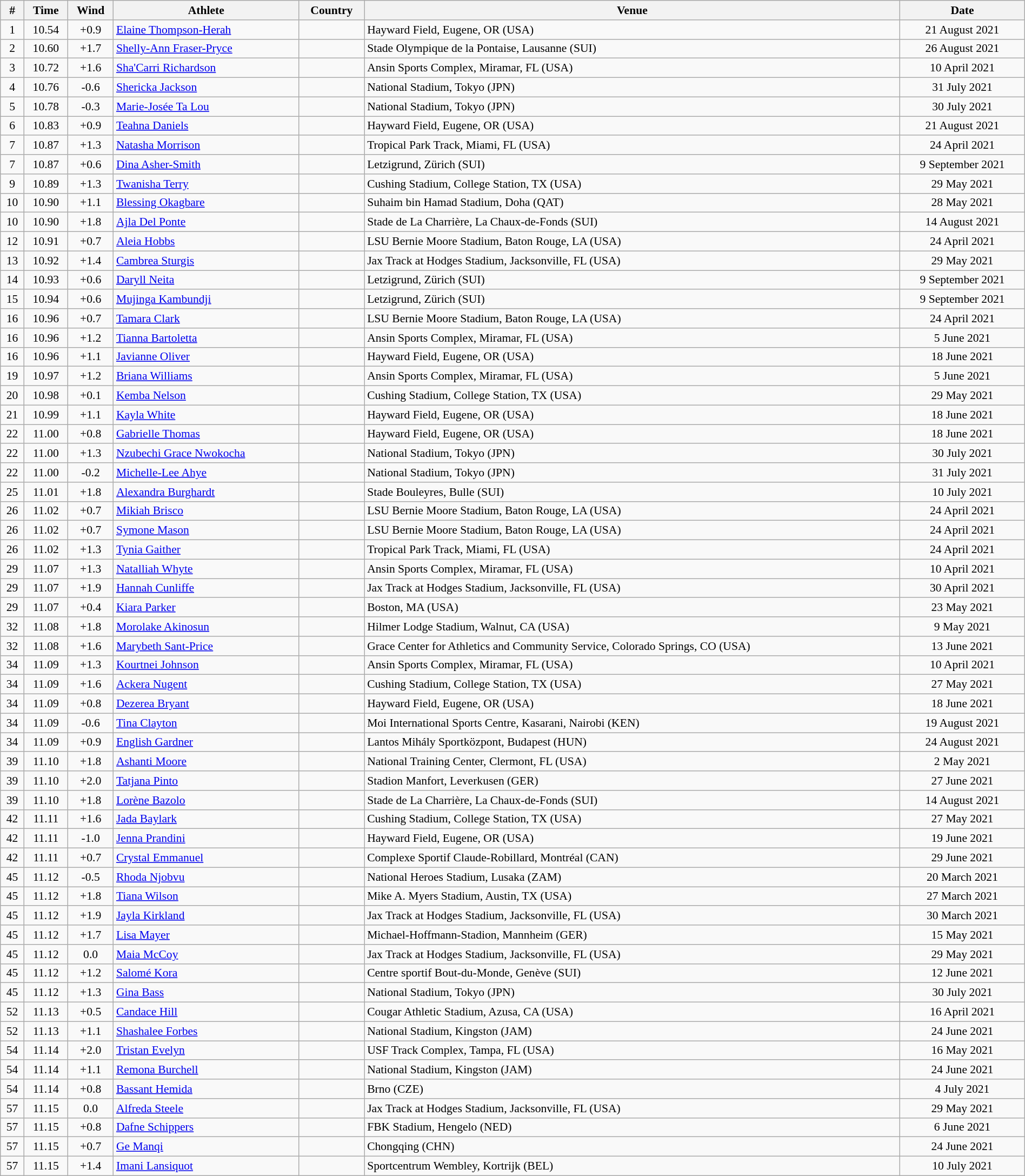<table class="wikitable sortable" width=100% style="font-size:90%; text-align:center;">
<tr>
<th>#</th>
<th>Time</th>
<th>Wind</th>
<th>Athlete</th>
<th>Country</th>
<th>Venue</th>
<th>Date</th>
</tr>
<tr>
<td>1</td>
<td>10.54</td>
<td>+0.9</td>
<td align=left><a href='#'>Elaine Thompson-Herah</a></td>
<td align=left></td>
<td align=left>Hayward Field, Eugene, OR (USA)</td>
<td>21 August 2021</td>
</tr>
<tr>
<td>2</td>
<td>10.60</td>
<td>+1.7</td>
<td align=left><a href='#'>Shelly-Ann Fraser-Pryce</a></td>
<td align=left></td>
<td align=left>Stade Olympique de la Pontaise, Lausanne (SUI)</td>
<td>26 August 2021</td>
</tr>
<tr>
<td>3</td>
<td>10.72</td>
<td>+1.6</td>
<td align=left><a href='#'>Sha'Carri Richardson</a></td>
<td align=left></td>
<td align=left>Ansin Sports Complex, Miramar, FL (USA)</td>
<td>10 April 2021</td>
</tr>
<tr>
<td>4</td>
<td>10.76</td>
<td>-0.6</td>
<td align=left><a href='#'>Shericka Jackson</a></td>
<td align=left></td>
<td align=left>National Stadium, Tokyo (JPN)</td>
<td>31 July 2021</td>
</tr>
<tr>
<td>5</td>
<td>10.78</td>
<td>-0.3</td>
<td align=left><a href='#'>Marie-Josée Ta Lou</a></td>
<td align=left></td>
<td align=left>National Stadium, Tokyo (JPN)</td>
<td>30 July 2021</td>
</tr>
<tr>
<td>6</td>
<td>10.83</td>
<td>+0.9</td>
<td align=left><a href='#'>Teahna Daniels</a></td>
<td align=left></td>
<td align=left>Hayward Field, Eugene, OR (USA)</td>
<td>21 August 2021</td>
</tr>
<tr>
<td>7</td>
<td>10.87</td>
<td>+1.3</td>
<td align=left><a href='#'>Natasha Morrison</a></td>
<td align=left></td>
<td align=left>Tropical Park Track, Miami, FL (USA)</td>
<td>24 April 2021</td>
</tr>
<tr>
<td>7</td>
<td>10.87</td>
<td>+0.6</td>
<td align=left><a href='#'>Dina Asher-Smith</a></td>
<td align=left></td>
<td align=left>Letzigrund, Zürich (SUI)</td>
<td>9 September 2021</td>
</tr>
<tr>
<td>9</td>
<td>10.89</td>
<td>+1.3</td>
<td align=left><a href='#'>Twanisha Terry</a></td>
<td align=left></td>
<td align=left>Cushing Stadium, College Station, TX (USA)</td>
<td>29 May 2021</td>
</tr>
<tr>
<td>10</td>
<td>10.90</td>
<td>+1.1</td>
<td align=left><a href='#'>Blessing Okagbare</a></td>
<td align=left></td>
<td align=left>Suhaim bin Hamad Stadium, Doha (QAT)</td>
<td>28 May 2021</td>
</tr>
<tr>
<td>10</td>
<td>10.90</td>
<td>+1.8</td>
<td align=left><a href='#'>Ajla Del Ponte</a></td>
<td align=left></td>
<td align=left>Stade de La Charrière, La Chaux-de-Fonds (SUI)</td>
<td>14 August 2021</td>
</tr>
<tr>
<td>12</td>
<td>10.91</td>
<td>+0.7</td>
<td align=left><a href='#'>Aleia Hobbs</a></td>
<td align=left></td>
<td align=left>LSU Bernie Moore Stadium, Baton Rouge, LA (USA)</td>
<td>24 April 2021</td>
</tr>
<tr>
<td>13</td>
<td>10.92</td>
<td>+1.4</td>
<td align=left><a href='#'>Cambrea Sturgis</a></td>
<td align=left></td>
<td align=left>Jax Track at Hodges Stadium, Jacksonville, FL (USA)</td>
<td>29 May 2021</td>
</tr>
<tr>
<td>14</td>
<td>10.93</td>
<td>+0.6</td>
<td align=left><a href='#'>Daryll Neita</a></td>
<td align=left></td>
<td align=left>Letzigrund, Zürich (SUI)</td>
<td>9 September 2021</td>
</tr>
<tr>
<td>15</td>
<td>10.94</td>
<td>+0.6</td>
<td align=left><a href='#'>Mujinga Kambundji</a></td>
<td align=left></td>
<td align=left>Letzigrund, Zürich (SUI)</td>
<td>9 September 2021</td>
</tr>
<tr>
<td>16</td>
<td>10.96</td>
<td>+0.7</td>
<td align=left><a href='#'>Tamara Clark</a></td>
<td align=left></td>
<td align=left>LSU Bernie Moore Stadium, Baton Rouge, LA (USA)</td>
<td>24 April 2021</td>
</tr>
<tr>
<td>16</td>
<td>10.96</td>
<td>+1.2</td>
<td align=left><a href='#'>Tianna Bartoletta</a></td>
<td align=left></td>
<td align=left>Ansin Sports Complex, Miramar, FL (USA)</td>
<td>5 June 2021</td>
</tr>
<tr>
<td>16</td>
<td>10.96</td>
<td>+1.1</td>
<td align=left><a href='#'>Javianne Oliver</a></td>
<td align=left></td>
<td align=left>Hayward Field, Eugene, OR (USA)</td>
<td>18 June 2021</td>
</tr>
<tr>
<td>19</td>
<td>10.97</td>
<td>+1.2</td>
<td align=left><a href='#'>Briana Williams</a></td>
<td align=left></td>
<td align=left>Ansin Sports Complex, Miramar, FL (USA)</td>
<td>5 June 2021</td>
</tr>
<tr>
<td>20</td>
<td>10.98</td>
<td>+0.1</td>
<td align=left><a href='#'>Kemba Nelson</a></td>
<td align=left></td>
<td align=left>Cushing Stadium, College Station, TX (USA)</td>
<td>29 May 2021</td>
</tr>
<tr>
<td>21</td>
<td>10.99</td>
<td>+1.1</td>
<td align=left><a href='#'>Kayla White</a></td>
<td align=left></td>
<td align=left>Hayward Field, Eugene, OR (USA)</td>
<td>18 June 2021</td>
</tr>
<tr>
<td>22</td>
<td>11.00</td>
<td>+0.8</td>
<td align=left><a href='#'>Gabrielle Thomas</a></td>
<td align=left></td>
<td align=left>Hayward Field, Eugene, OR (USA)</td>
<td>18 June 2021</td>
</tr>
<tr>
<td>22</td>
<td>11.00</td>
<td>+1.3</td>
<td align=left><a href='#'>Nzubechi Grace Nwokocha</a></td>
<td align=left></td>
<td align=left>National Stadium, Tokyo (JPN)</td>
<td>30 July 2021</td>
</tr>
<tr>
<td>22</td>
<td>11.00</td>
<td>-0.2</td>
<td align=left><a href='#'>Michelle-Lee Ahye</a></td>
<td align=left></td>
<td align=left>National Stadium, Tokyo (JPN)</td>
<td>31 July 2021</td>
</tr>
<tr>
<td>25</td>
<td>11.01</td>
<td>+1.8</td>
<td align=left><a href='#'>Alexandra Burghardt</a></td>
<td align=left></td>
<td align=left>Stade Bouleyres, Bulle (SUI)</td>
<td>10 July 2021</td>
</tr>
<tr>
<td>26</td>
<td>11.02</td>
<td>+0.7</td>
<td align=left><a href='#'>Mikiah Brisco</a></td>
<td align=left></td>
<td align=left>LSU Bernie Moore Stadium, Baton Rouge, LA (USA)</td>
<td>24 April 2021</td>
</tr>
<tr>
<td>26</td>
<td>11.02</td>
<td>+0.7</td>
<td align=left><a href='#'>Symone Mason</a></td>
<td align=left></td>
<td align=left>LSU Bernie Moore Stadium, Baton Rouge, LA (USA)</td>
<td>24 April 2021</td>
</tr>
<tr>
<td>26</td>
<td>11.02</td>
<td>+1.3</td>
<td align=left><a href='#'>Tynia Gaither</a></td>
<td align=left></td>
<td align=left>Tropical Park Track, Miami, FL (USA)</td>
<td>24 April 2021</td>
</tr>
<tr>
<td>29</td>
<td>11.07</td>
<td>+1.3</td>
<td align=left><a href='#'>Natalliah Whyte</a></td>
<td align=left></td>
<td align=left>Ansin Sports Complex, Miramar, FL (USA)</td>
<td>10 April 2021</td>
</tr>
<tr>
<td>29</td>
<td>11.07</td>
<td>+1.9</td>
<td align=left><a href='#'>Hannah Cunliffe</a></td>
<td align=left></td>
<td align=left>Jax Track at Hodges Stadium, Jacksonville, FL (USA)</td>
<td>30 April 2021</td>
</tr>
<tr>
<td>29</td>
<td>11.07</td>
<td>+0.4</td>
<td align=left><a href='#'>Kiara Parker</a></td>
<td align=left></td>
<td align=left>Boston, MA (USA)</td>
<td>23 May 2021</td>
</tr>
<tr>
<td>32</td>
<td>11.08</td>
<td>+1.8</td>
<td align=left><a href='#'>Morolake Akinosun</a></td>
<td align=left></td>
<td align=left>Hilmer Lodge Stadium, Walnut, CA (USA)</td>
<td>9 May 2021</td>
</tr>
<tr>
<td>32</td>
<td>11.08</td>
<td>+1.6</td>
<td align=left><a href='#'>Marybeth Sant-Price</a></td>
<td align=left></td>
<td align=left>Grace Center for Athletics and Community Service, Colorado Springs, CO (USA)</td>
<td>13 June 2021</td>
</tr>
<tr>
<td>34</td>
<td>11.09</td>
<td>+1.3</td>
<td align=left><a href='#'>Kourtnei Johnson</a></td>
<td align=left></td>
<td align=left>Ansin Sports Complex, Miramar, FL (USA)</td>
<td>10 April 2021</td>
</tr>
<tr>
<td>34</td>
<td>11.09</td>
<td>+1.6</td>
<td align=left><a href='#'>Ackera Nugent</a></td>
<td align=left></td>
<td align=left>Cushing Stadium, College Station, TX (USA)</td>
<td>27 May 2021</td>
</tr>
<tr>
<td>34</td>
<td>11.09</td>
<td>+0.8</td>
<td align=left><a href='#'>Dezerea Bryant</a></td>
<td align=left></td>
<td align=left>Hayward Field, Eugene, OR (USA)</td>
<td>18 June 2021</td>
</tr>
<tr>
<td>34</td>
<td>11.09</td>
<td>-0.6</td>
<td align=left><a href='#'>Tina Clayton</a></td>
<td align=left></td>
<td align=left>Moi International Sports Centre, Kasarani, Nairobi (KEN)</td>
<td>19 August 2021</td>
</tr>
<tr>
<td>34</td>
<td>11.09</td>
<td>+0.9</td>
<td align=left><a href='#'>English Gardner</a></td>
<td align=left></td>
<td align=left>Lantos Mihály Sportközpont, Budapest (HUN)</td>
<td>24 August 2021</td>
</tr>
<tr>
<td>39</td>
<td>11.10</td>
<td>+1.8</td>
<td align=left><a href='#'>Ashanti Moore</a></td>
<td align=left></td>
<td align=left>National Training Center, Clermont, FL (USA)</td>
<td>2 May 2021</td>
</tr>
<tr>
<td>39</td>
<td>11.10</td>
<td>+2.0</td>
<td align=left><a href='#'>Tatjana Pinto</a></td>
<td align=left></td>
<td align=left>Stadion Manfort, Leverkusen (GER)</td>
<td>27 June 2021</td>
</tr>
<tr>
<td>39</td>
<td>11.10</td>
<td>+1.8</td>
<td align=left><a href='#'>Lorène Bazolo</a></td>
<td align=left></td>
<td align=left>Stade de La Charrière, La Chaux-de-Fonds (SUI)</td>
<td>14 August 2021</td>
</tr>
<tr>
<td>42</td>
<td>11.11</td>
<td>+1.6</td>
<td align=left><a href='#'>Jada Baylark</a></td>
<td align=left></td>
<td align=left>Cushing Stadium, College Station, TX (USA)</td>
<td>27 May 2021</td>
</tr>
<tr>
<td>42</td>
<td>11.11</td>
<td>-1.0</td>
<td align=left><a href='#'>Jenna Prandini</a></td>
<td align=left></td>
<td align=left>Hayward Field, Eugene, OR (USA)</td>
<td>19 June 2021</td>
</tr>
<tr>
<td>42</td>
<td>11.11</td>
<td>+0.7</td>
<td align=left><a href='#'>Crystal Emmanuel</a></td>
<td align=left></td>
<td align=left>Complexe Sportif Claude-Robillard, Montréal (CAN)</td>
<td>29 June 2021</td>
</tr>
<tr>
<td>45</td>
<td>11.12</td>
<td>-0.5</td>
<td align=left><a href='#'>Rhoda Njobvu</a></td>
<td align=left></td>
<td align=left>National Heroes Stadium, Lusaka (ZAM)</td>
<td>20 March 2021</td>
</tr>
<tr>
<td>45</td>
<td>11.12</td>
<td>+1.8</td>
<td align=left><a href='#'>Tiana Wilson</a></td>
<td align=left></td>
<td align=left>Mike A. Myers Stadium, Austin, TX (USA)</td>
<td>27 March 2021</td>
</tr>
<tr>
<td>45</td>
<td>11.12</td>
<td>+1.9</td>
<td align=left><a href='#'>Jayla Kirkland</a></td>
<td align=left></td>
<td align=left>Jax Track at Hodges Stadium, Jacksonville, FL (USA)</td>
<td>30 March 2021</td>
</tr>
<tr>
<td>45</td>
<td>11.12</td>
<td>+1.7</td>
<td align=left><a href='#'>Lisa Mayer</a></td>
<td align=left></td>
<td align=left>Michael-Hoffmann-Stadion, Mannheim (GER)</td>
<td>15 May 2021</td>
</tr>
<tr>
<td>45</td>
<td>11.12</td>
<td>0.0</td>
<td align=left><a href='#'>Maia McCoy</a></td>
<td align=left></td>
<td align=left>Jax Track at Hodges Stadium, Jacksonville, FL (USA)</td>
<td>29 May 2021</td>
</tr>
<tr>
<td>45</td>
<td>11.12</td>
<td>+1.2</td>
<td align=left><a href='#'>Salomé Kora</a></td>
<td align=left></td>
<td align=left>Centre sportif Bout-du-Monde, Genève (SUI)</td>
<td>12 June 2021</td>
</tr>
<tr>
<td>45</td>
<td>11.12</td>
<td>+1.3</td>
<td align=left><a href='#'>Gina Bass</a></td>
<td align=left></td>
<td align=left>National Stadium, Tokyo (JPN)</td>
<td>30 July 2021</td>
</tr>
<tr>
<td>52</td>
<td>11.13</td>
<td>+0.5</td>
<td align=left><a href='#'>Candace Hill</a></td>
<td align=left></td>
<td align=left>Cougar Athletic Stadium, Azusa, CA (USA)</td>
<td>16 April 2021</td>
</tr>
<tr>
<td>52</td>
<td>11.13</td>
<td>+1.1</td>
<td align=left><a href='#'>Shashalee Forbes</a></td>
<td align=left></td>
<td align=left>National Stadium, Kingston (JAM)</td>
<td>24 June 2021</td>
</tr>
<tr>
<td>54</td>
<td>11.14</td>
<td>+2.0</td>
<td align=left><a href='#'>Tristan Evelyn</a></td>
<td align=left></td>
<td align=left>USF Track Complex, Tampa, FL (USA)</td>
<td>16 May 2021</td>
</tr>
<tr>
<td>54</td>
<td>11.14</td>
<td>+1.1</td>
<td align=left><a href='#'>Remona Burchell</a></td>
<td align=left></td>
<td align=left>National Stadium, Kingston (JAM)</td>
<td>24 June 2021</td>
</tr>
<tr>
<td>54</td>
<td>11.14</td>
<td>+0.8</td>
<td align=left><a href='#'>Bassant Hemida</a></td>
<td align=left></td>
<td align=left>Brno (CZE)</td>
<td>4 July 2021</td>
</tr>
<tr>
<td>57</td>
<td>11.15</td>
<td>0.0</td>
<td align=left><a href='#'>Alfreda Steele</a></td>
<td align=left></td>
<td align=left>Jax Track at Hodges Stadium, Jacksonville, FL (USA)</td>
<td>29 May 2021</td>
</tr>
<tr>
<td>57</td>
<td>11.15</td>
<td>+0.8</td>
<td align=left><a href='#'>Dafne Schippers</a></td>
<td align=left></td>
<td align=left>FBK Stadium, Hengelo (NED)</td>
<td>6 June 2021</td>
</tr>
<tr>
<td>57</td>
<td>11.15</td>
<td>+0.7</td>
<td align=left><a href='#'>Ge Manqi</a></td>
<td align=left></td>
<td align=left>Chongqing (CHN)</td>
<td>24 June 2021</td>
</tr>
<tr>
<td>57</td>
<td>11.15</td>
<td>+1.4</td>
<td align=left><a href='#'>Imani Lansiquot</a></td>
<td align=left></td>
<td align=left>Sportcentrum Wembley, Kortrijk (BEL)</td>
<td>10 July 2021</td>
</tr>
</table>
